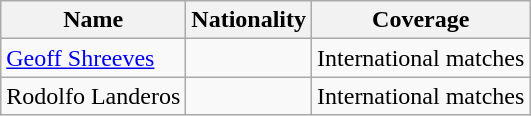<table class="wikitable">
<tr>
<th>Name</th>
<th>Nationality</th>
<th>Coverage</th>
</tr>
<tr>
<td><a href='#'>Geoff Shreeves</a></td>
<td></td>
<td>International matches</td>
</tr>
<tr>
<td>Rodolfo Landeros</td>
<td></td>
<td>International matches</td>
</tr>
</table>
